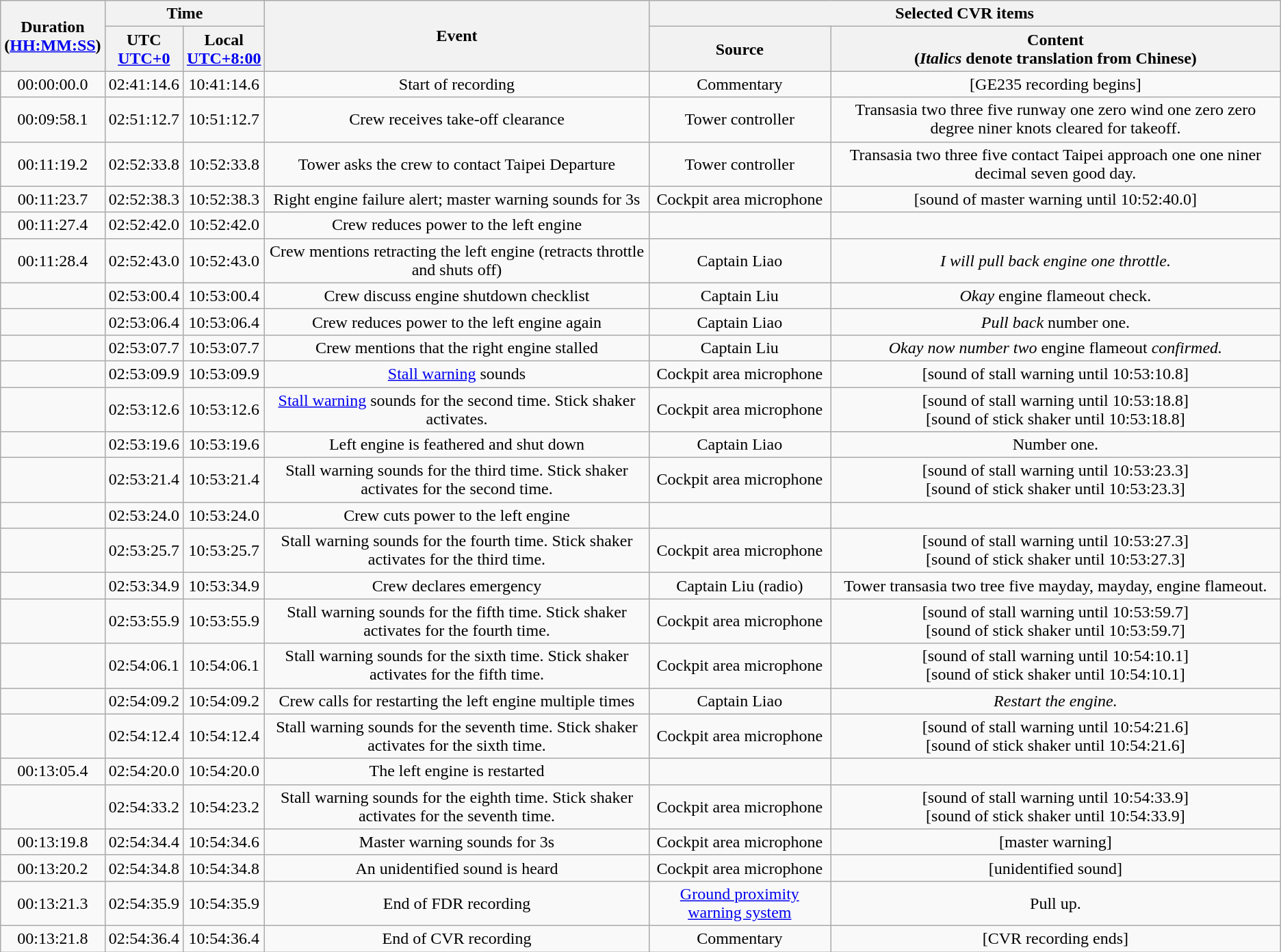<table class="wikitable mw-collapsible mw-collapsed" style="text-align:center">
<tr>
<th rowspan="2">Duration<br>(<a href='#'>HH:MM:SS</a>)</th>
<th colspan="2">Time</th>
<th rowspan="2">Event</th>
<th colspan="2">Selected CVR items</th>
</tr>
<tr>
<th>UTC<br><a href='#'>UTC+0</a></th>
<th>Local<br><a href='#'>UTC+8:00</a></th>
<th>Source</th>
<th>Content<br>(<em>Italics</em> denote translation from Chinese)</th>
</tr>
<tr>
<td>00:00:00.0</td>
<td scope="row">02:41:14.6</td>
<td>10:41:14.6</td>
<td>Start of recording</td>
<td>Commentary</td>
<td>[GE235 recording begins]</td>
</tr>
<tr>
<td>00:09:58.1</td>
<td>02:51:12.7</td>
<td>10:51:12.7</td>
<td>Crew receives take-off clearance</td>
<td>Tower controller</td>
<td>Transasia two three five runway one zero wind one zero zero degree niner knots cleared for takeoff.</td>
</tr>
<tr>
<td>00:11:19.2</td>
<td>02:52:33.8</td>
<td>10:52:33.8</td>
<td>Tower asks the crew to contact Taipei Departure</td>
<td>Tower controller</td>
<td>Transasia two three five contact Taipei approach one one niner decimal seven good day.</td>
</tr>
<tr>
<td>00:11:23.7</td>
<td>02:52:38.3</td>
<td>10:52:38.3</td>
<td>Right engine failure alert; master warning sounds for 3s</td>
<td>Cockpit area microphone</td>
<td>[sound of master warning until 10:52:40.0]</td>
</tr>
<tr>
<td>00:11:27.4</td>
<td>02:52:42.0</td>
<td>10:52:42.0</td>
<td>Crew reduces power to the left engine</td>
<td></td>
<td></td>
</tr>
<tr>
<td>00:11:28.4</td>
<td>02:52:43.0</td>
<td>10:52:43.0</td>
<td>Crew mentions retracting the left engine (retracts throttle and shuts off)</td>
<td>Captain Liao</td>
<td><em>I will pull back engine one throttle.</em></td>
</tr>
<tr>
<td></td>
<td>02:53:00.4</td>
<td>10:53:00.4</td>
<td>Crew discuss engine shutdown checklist</td>
<td>Captain Liu</td>
<td><em>Okay</em> engine flameout check.</td>
</tr>
<tr>
<td></td>
<td>02:53:06.4</td>
<td>10:53:06.4</td>
<td>Crew reduces power to the left engine again</td>
<td>Captain Liao</td>
<td><em>Pull back</em> number one.</td>
</tr>
<tr>
<td></td>
<td>02:53:07.7</td>
<td>10:53:07.7</td>
<td>Crew mentions that the right engine stalled</td>
<td>Captain Liu</td>
<td><em>Okay now number two</em> engine flameout <em>confirmed.</em></td>
</tr>
<tr>
<td></td>
<td>02:53:09.9</td>
<td>10:53:09.9</td>
<td><a href='#'>Stall warning</a> sounds</td>
<td>Cockpit area microphone</td>
<td>[sound of stall warning until 10:53:10.8]</td>
</tr>
<tr>
<td></td>
<td>02:53:12.6</td>
<td>10:53:12.6</td>
<td><a href='#'>Stall warning</a> sounds for the second time. Stick shaker activates.</td>
<td>Cockpit area microphone</td>
<td>[sound of stall warning until 10:53:18.8]<br>[sound of stick shaker until 10:53:18.8]</td>
</tr>
<tr>
<td></td>
<td>02:53:19.6</td>
<td>10:53:19.6</td>
<td>Left engine is feathered and shut down</td>
<td>Captain Liao</td>
<td>Number one.</td>
</tr>
<tr>
<td></td>
<td>02:53:21.4</td>
<td>10:53:21.4</td>
<td>Stall warning sounds for the third time. Stick shaker activates for the second time.</td>
<td>Cockpit area microphone</td>
<td>[sound of stall warning until 10:53:23.3]<br>[sound of stick shaker until 10:53:23.3]</td>
</tr>
<tr>
<td></td>
<td>02:53:24.0</td>
<td>10:53:24.0</td>
<td>Crew cuts power to the left engine</td>
<td></td>
<td></td>
</tr>
<tr>
<td></td>
<td>02:53:25.7</td>
<td>10:53:25.7</td>
<td>Stall warning sounds for the fourth time. Stick shaker activates for the third time.</td>
<td>Cockpit area microphone</td>
<td>[sound of stall warning until 10:53:27.3]<br>[sound of stick shaker until 10:53:27.3]</td>
</tr>
<tr>
<td></td>
<td>02:53:34.9</td>
<td>10:53:34.9</td>
<td>Crew declares emergency</td>
<td>Captain Liu (radio)</td>
<td>Tower transasia two tree five mayday, mayday, engine flameout.</td>
</tr>
<tr>
<td></td>
<td>02:53:55.9</td>
<td>10:53:55.9</td>
<td>Stall warning sounds for the fifth time. Stick shaker activates for the fourth time.</td>
<td>Cockpit area microphone</td>
<td>[sound of stall warning until 10:53:59.7]<br>[sound of stick shaker until 10:53:59.7]</td>
</tr>
<tr>
<td></td>
<td>02:54:06.1</td>
<td>10:54:06.1</td>
<td>Stall warning sounds for the sixth time. Stick shaker activates for the fifth time.</td>
<td>Cockpit area microphone</td>
<td>[sound of stall warning until 10:54:10.1]<br>[sound of stick shaker until 10:54:10.1]</td>
</tr>
<tr>
<td></td>
<td>02:54:09.2</td>
<td>10:54:09.2</td>
<td>Crew calls for restarting the left engine multiple times</td>
<td>Captain Liao</td>
<td><em>Restart the engine.</em></td>
</tr>
<tr>
<td></td>
<td>02:54:12.4</td>
<td>10:54:12.4</td>
<td>Stall warning sounds for the seventh time. Stick shaker activates for the sixth time.</td>
<td>Cockpit area microphone</td>
<td>[sound of stall warning until 10:54:21.6]<br>[sound of stick shaker until 10:54:21.6]</td>
</tr>
<tr>
<td>00:13:05.4</td>
<td>02:54:20.0</td>
<td>10:54:20.0</td>
<td>The left engine is restarted</td>
<td></td>
<td></td>
</tr>
<tr>
<td></td>
<td>02:54:33.2</td>
<td>10:54:23.2</td>
<td>Stall warning sounds for the eighth time. Stick shaker activates for the seventh time.</td>
<td>Cockpit area microphone</td>
<td>[sound of stall warning until 10:54:33.9]<br>[sound of stick shaker until 10:54:33.9]</td>
</tr>
<tr>
<td>00:13:19.8</td>
<td>02:54:34.4</td>
<td>10:54:34.6</td>
<td>Master warning sounds for 3s</td>
<td>Cockpit area microphone</td>
<td>[master warning]</td>
</tr>
<tr>
<td>00:13:20.2</td>
<td>02:54:34.8</td>
<td>10:54:34.8</td>
<td>An unidentified sound is heard</td>
<td>Cockpit area microphone</td>
<td>[unidentified sound]</td>
</tr>
<tr>
<td>00:13:21.3</td>
<td>02:54:35.9</td>
<td>10:54:35.9</td>
<td>End of FDR recording</td>
<td><a href='#'>Ground proximity warning system</a></td>
<td>Pull up.</td>
</tr>
<tr>
<td>00:13:21.8</td>
<td>02:54:36.4</td>
<td>10:54:36.4</td>
<td>End of CVR recording</td>
<td>Commentary</td>
<td>[CVR recording ends]</td>
</tr>
</table>
